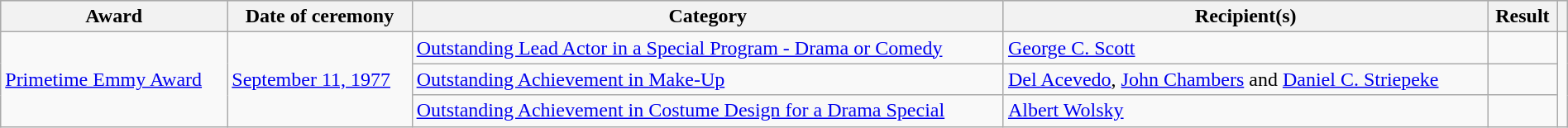<table class="wikitable plainrowheaders sortable" style="width:100%;">
<tr style="background:#ccc; text-align:center;">
<th scope="col">Award</th>
<th scope="col">Date of ceremony</th>
<th scope="col">Category</th>
<th scope="col">Recipient(s)</th>
<th scope="col">Result</th>
<th scope="col" class="unsortable"></th>
</tr>
<tr>
<td rowspan="3"><a href='#'>Primetime Emmy Award</a></td>
<td rowspan="3"><a href='#'>September 11, 1977</a></td>
<td><a href='#'>Outstanding Lead Actor in a Special Program - Drama or Comedy</a></td>
<td><a href='#'>George C. Scott</a></td>
<td></td>
<td rowspan="3" style="text-align:center;"></td>
</tr>
<tr>
<td><a href='#'>Outstanding Achievement in Make-Up</a></td>
<td><a href='#'>Del Acevedo</a>, <a href='#'>John Chambers</a> and <a href='#'>Daniel C. Striepeke</a></td>
<td></td>
</tr>
<tr>
<td><a href='#'>Outstanding Achievement in Costume Design for a Drama Special</a></td>
<td><a href='#'>Albert Wolsky</a></td>
<td></td>
</tr>
</table>
